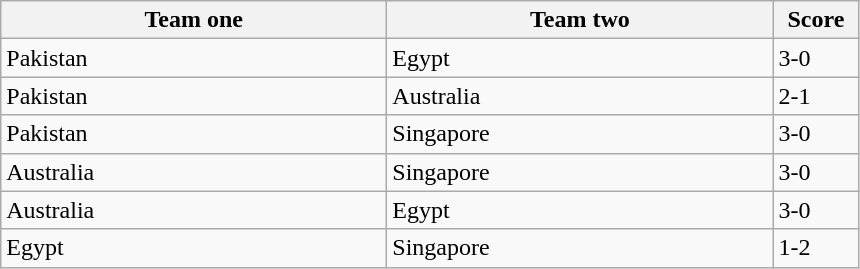<table class="wikitable">
<tr>
<th width=250>Team one</th>
<th width=250>Team two</th>
<th width=50>Score</th>
</tr>
<tr>
<td> Pakistan</td>
<td> Egypt</td>
<td>3-0</td>
</tr>
<tr>
<td> Pakistan</td>
<td> Australia</td>
<td>2-1</td>
</tr>
<tr>
<td> Pakistan</td>
<td> Singapore</td>
<td>3-0</td>
</tr>
<tr>
<td> Australia</td>
<td> Singapore</td>
<td>3-0</td>
</tr>
<tr>
<td> Australia</td>
<td> Egypt</td>
<td>3-0</td>
</tr>
<tr>
<td> Egypt</td>
<td> Singapore</td>
<td>1-2</td>
</tr>
</table>
